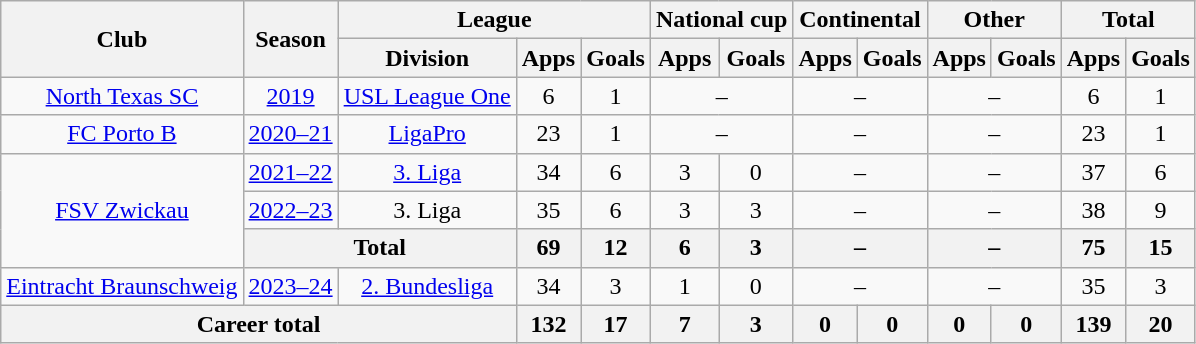<table class="wikitable" style="text-align:center">
<tr>
<th rowspan="2">Club</th>
<th rowspan="2">Season</th>
<th colspan="3">League</th>
<th colspan="2">National cup</th>
<th colspan="2">Continental</th>
<th colspan="2">Other</th>
<th colspan="2">Total</th>
</tr>
<tr>
<th>Division</th>
<th>Apps</th>
<th>Goals</th>
<th>Apps</th>
<th>Goals</th>
<th>Apps</th>
<th>Goals</th>
<th>Apps</th>
<th>Goals</th>
<th>Apps</th>
<th>Goals</th>
</tr>
<tr>
<td><a href='#'>North Texas SC</a></td>
<td><a href='#'>2019</a></td>
<td><a href='#'>USL League One</a></td>
<td>6</td>
<td>1</td>
<td colspan="2">–</td>
<td colspan="2">–</td>
<td colspan="2">–</td>
<td>6</td>
<td>1</td>
</tr>
<tr>
<td><a href='#'>FC Porto B</a></td>
<td><a href='#'>2020–21</a></td>
<td><a href='#'>LigaPro</a></td>
<td>23</td>
<td>1</td>
<td colspan="2">–</td>
<td colspan="2">–</td>
<td colspan="2">–</td>
<td>23</td>
<td>1</td>
</tr>
<tr>
<td rowspan="3"><a href='#'>FSV Zwickau</a></td>
<td><a href='#'>2021–22</a></td>
<td><a href='#'>3. Liga</a></td>
<td>34</td>
<td>6</td>
<td>3</td>
<td>0</td>
<td colspan="2">–</td>
<td colspan="2">–</td>
<td>37</td>
<td>6</td>
</tr>
<tr>
<td><a href='#'>2022–23</a></td>
<td>3. Liga</td>
<td>35</td>
<td>6</td>
<td>3</td>
<td>3</td>
<td colspan="2">–</td>
<td colspan="2">–</td>
<td>38</td>
<td>9</td>
</tr>
<tr>
<th colspan="2">Total</th>
<th>69</th>
<th>12</th>
<th>6</th>
<th>3</th>
<th colspan="2">–</th>
<th colspan="2">–</th>
<th>75</th>
<th>15</th>
</tr>
<tr>
<td rowspan="1"><a href='#'>Eintracht Braunschweig</a></td>
<td><a href='#'>2023–24</a></td>
<td><a href='#'>2. Bundesliga</a></td>
<td>34</td>
<td>3</td>
<td>1</td>
<td>0</td>
<td colspan="2">–</td>
<td colspan="2">–</td>
<td>35</td>
<td>3</td>
</tr>
<tr>
<th colspan="3">Career total</th>
<th>132</th>
<th>17</th>
<th>7</th>
<th>3</th>
<th>0</th>
<th>0</th>
<th>0</th>
<th>0</th>
<th>139</th>
<th>20</th>
</tr>
</table>
